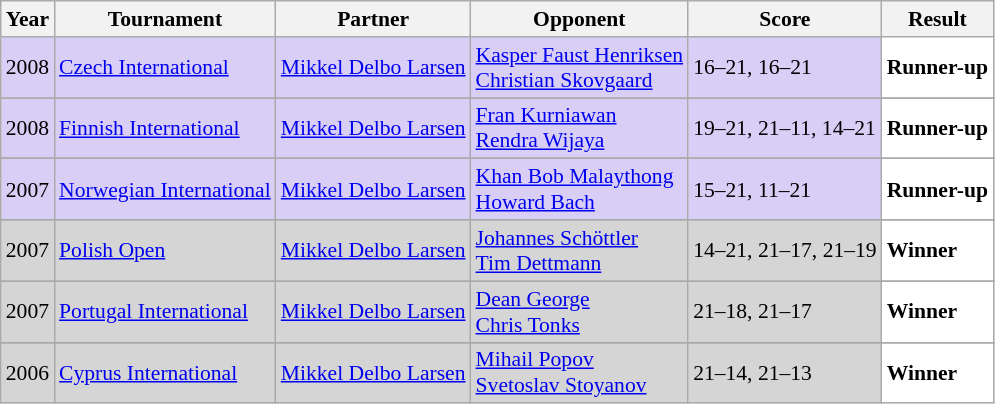<table class="sortable wikitable" style="font-size: 90%;">
<tr>
<th>Year</th>
<th>Tournament</th>
<th>Partner</th>
<th>Opponent</th>
<th>Score</th>
<th>Result</th>
</tr>
<tr style="background:#D8CEF6">
<td align="center">2008</td>
<td align="left"><a href='#'>Czech International</a></td>
<td align="left"> <a href='#'>Mikkel Delbo Larsen</a></td>
<td align="left"> <a href='#'>Kasper Faust Henriksen</a> <br>  <a href='#'>Christian Skovgaard</a></td>
<td align="left">16–21, 16–21</td>
<td style="text-align:left; background:white"> <strong>Runner-up</strong></td>
</tr>
<tr>
</tr>
<tr style="background:#D8CEF6">
<td align="center">2008</td>
<td align="left"><a href='#'>Finnish International</a></td>
<td align="left"> <a href='#'>Mikkel Delbo Larsen</a></td>
<td align="left"> <a href='#'>Fran Kurniawan</a> <br>  <a href='#'>Rendra Wijaya</a></td>
<td align="left">19–21, 21–11, 14–21</td>
<td style="text-align:left; background:white"> <strong>Runner-up</strong></td>
</tr>
<tr>
</tr>
<tr style="background:#D8CEF6">
<td align="center">2007</td>
<td align="left"><a href='#'>Norwegian International</a></td>
<td align="left"> <a href='#'>Mikkel Delbo Larsen</a></td>
<td align="left"> <a href='#'>Khan Bob Malaythong</a> <br>  <a href='#'>Howard Bach</a></td>
<td align="left">15–21, 11–21</td>
<td style="text-align:left; background:white"> <strong>Runner-up</strong></td>
</tr>
<tr>
</tr>
<tr style="background:#D5D5D5">
<td align="center">2007</td>
<td align="left"><a href='#'>Polish Open</a></td>
<td align="left"> <a href='#'>Mikkel Delbo Larsen</a></td>
<td align="left"> <a href='#'>Johannes Schöttler</a> <br>  <a href='#'>Tim Dettmann</a></td>
<td align="left">14–21, 21–17, 21–19</td>
<td style="text-align:left; background:white"> <strong>Winner</strong></td>
</tr>
<tr>
</tr>
<tr style="background:#D5D5D5">
<td align="center">2007</td>
<td align="left"><a href='#'>Portugal International</a></td>
<td align="left"> <a href='#'>Mikkel Delbo Larsen</a></td>
<td align="left"> <a href='#'>Dean George</a> <br>  <a href='#'>Chris Tonks</a></td>
<td align="left">21–18, 21–17</td>
<td style="text-align:left; background:white"> <strong>Winner</strong></td>
</tr>
<tr>
</tr>
<tr style="background:#D5D5D5">
<td align="center">2006</td>
<td align="left"><a href='#'>Cyprus International</a></td>
<td align="left"> <a href='#'>Mikkel Delbo Larsen</a></td>
<td align="left"> <a href='#'>Mihail Popov</a> <br>  <a href='#'>Svetoslav Stoyanov</a></td>
<td align="left">21–14, 21–13</td>
<td style="text-align:left; background:white"> <strong>Winner</strong></td>
</tr>
</table>
